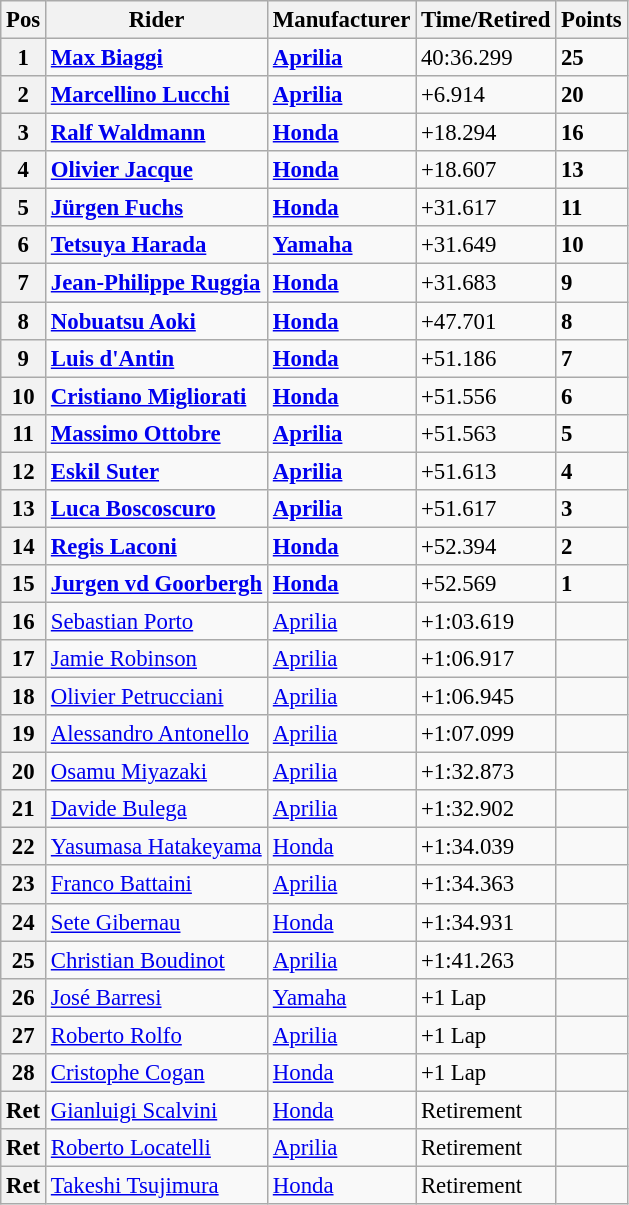<table class="wikitable" style="font-size: 95%;">
<tr>
<th>Pos</th>
<th>Rider</th>
<th>Manufacturer</th>
<th>Time/Retired</th>
<th>Points</th>
</tr>
<tr>
<th>1</th>
<td> <strong><a href='#'>Max Biaggi</a></strong></td>
<td><strong><a href='#'>Aprilia</a></strong></td>
<td>40:36.299</td>
<td><strong>25</strong></td>
</tr>
<tr>
<th>2</th>
<td> <strong><a href='#'>Marcellino Lucchi</a></strong></td>
<td><strong><a href='#'>Aprilia</a></strong></td>
<td>+6.914</td>
<td><strong>20</strong></td>
</tr>
<tr>
<th>3</th>
<td> <strong><a href='#'>Ralf Waldmann</a></strong></td>
<td><strong><a href='#'>Honda</a></strong></td>
<td>+18.294</td>
<td><strong>16</strong></td>
</tr>
<tr>
<th>4</th>
<td> <strong><a href='#'>Olivier Jacque</a></strong></td>
<td><strong><a href='#'>Honda</a></strong></td>
<td>+18.607</td>
<td><strong>13</strong></td>
</tr>
<tr>
<th>5</th>
<td> <strong><a href='#'>Jürgen Fuchs</a></strong></td>
<td><strong><a href='#'>Honda</a></strong></td>
<td>+31.617</td>
<td><strong>11</strong></td>
</tr>
<tr>
<th>6</th>
<td> <strong><a href='#'>Tetsuya Harada</a></strong></td>
<td><strong><a href='#'>Yamaha</a></strong></td>
<td>+31.649</td>
<td><strong>10</strong></td>
</tr>
<tr>
<th>7</th>
<td> <strong><a href='#'>Jean-Philippe Ruggia</a></strong></td>
<td><strong><a href='#'>Honda</a></strong></td>
<td>+31.683</td>
<td><strong>9</strong></td>
</tr>
<tr>
<th>8</th>
<td> <strong><a href='#'>Nobuatsu Aoki</a></strong></td>
<td><strong><a href='#'>Honda</a></strong></td>
<td>+47.701</td>
<td><strong>8</strong></td>
</tr>
<tr>
<th>9</th>
<td> <strong><a href='#'>Luis d'Antin</a></strong></td>
<td><strong><a href='#'>Honda</a></strong></td>
<td>+51.186</td>
<td><strong>7</strong></td>
</tr>
<tr>
<th>10</th>
<td> <strong><a href='#'>Cristiano Migliorati</a></strong></td>
<td><strong><a href='#'>Honda</a></strong></td>
<td>+51.556</td>
<td><strong>6</strong></td>
</tr>
<tr>
<th>11</th>
<td> <strong><a href='#'>Massimo Ottobre</a></strong></td>
<td><strong><a href='#'>Aprilia</a></strong></td>
<td>+51.563</td>
<td><strong>5</strong></td>
</tr>
<tr>
<th>12</th>
<td> <strong><a href='#'>Eskil Suter</a></strong></td>
<td><strong><a href='#'>Aprilia</a></strong></td>
<td>+51.613</td>
<td><strong>4</strong></td>
</tr>
<tr>
<th>13</th>
<td> <strong><a href='#'>Luca Boscoscuro</a></strong></td>
<td><strong><a href='#'>Aprilia</a></strong></td>
<td>+51.617</td>
<td><strong>3</strong></td>
</tr>
<tr>
<th>14</th>
<td> <strong><a href='#'>Regis Laconi</a></strong></td>
<td><strong><a href='#'>Honda</a></strong></td>
<td>+52.394</td>
<td><strong>2</strong></td>
</tr>
<tr>
<th>15</th>
<td> <strong><a href='#'>Jurgen vd Goorbergh</a></strong></td>
<td><strong><a href='#'>Honda</a></strong></td>
<td>+52.569</td>
<td><strong>1</strong></td>
</tr>
<tr>
<th>16</th>
<td> <a href='#'>Sebastian Porto</a></td>
<td><a href='#'>Aprilia</a></td>
<td>+1:03.619</td>
<td></td>
</tr>
<tr>
<th>17</th>
<td> <a href='#'>Jamie Robinson</a></td>
<td><a href='#'>Aprilia</a></td>
<td>+1:06.917</td>
<td></td>
</tr>
<tr>
<th>18</th>
<td> <a href='#'>Olivier Petrucciani</a></td>
<td><a href='#'>Aprilia</a></td>
<td>+1:06.945</td>
<td></td>
</tr>
<tr>
<th>19</th>
<td> <a href='#'>Alessandro Antonello</a></td>
<td><a href='#'>Aprilia</a></td>
<td>+1:07.099</td>
<td></td>
</tr>
<tr>
<th>20</th>
<td> <a href='#'>Osamu Miyazaki</a></td>
<td><a href='#'>Aprilia</a></td>
<td>+1:32.873</td>
<td></td>
</tr>
<tr>
<th>21</th>
<td> <a href='#'>Davide Bulega</a></td>
<td><a href='#'>Aprilia</a></td>
<td>+1:32.902</td>
<td></td>
</tr>
<tr>
<th>22</th>
<td> <a href='#'>Yasumasa Hatakeyama</a></td>
<td><a href='#'>Honda</a></td>
<td>+1:34.039</td>
<td></td>
</tr>
<tr>
<th>23</th>
<td> <a href='#'>Franco Battaini</a></td>
<td><a href='#'>Aprilia</a></td>
<td>+1:34.363</td>
<td></td>
</tr>
<tr>
<th>24</th>
<td> <a href='#'>Sete Gibernau</a></td>
<td><a href='#'>Honda</a></td>
<td>+1:34.931</td>
<td></td>
</tr>
<tr>
<th>25</th>
<td> <a href='#'>Christian Boudinot</a></td>
<td><a href='#'>Aprilia</a></td>
<td>+1:41.263</td>
<td></td>
</tr>
<tr>
<th>26</th>
<td> <a href='#'>José Barresi</a></td>
<td><a href='#'>Yamaha</a></td>
<td>+1 Lap</td>
<td></td>
</tr>
<tr>
<th>27</th>
<td> <a href='#'>Roberto Rolfo</a></td>
<td><a href='#'>Aprilia</a></td>
<td>+1 Lap</td>
<td></td>
</tr>
<tr>
<th>28</th>
<td> <a href='#'>Cristophe Cogan</a></td>
<td><a href='#'>Honda</a></td>
<td>+1 Lap</td>
<td></td>
</tr>
<tr>
<th>Ret</th>
<td> <a href='#'>Gianluigi Scalvini</a></td>
<td><a href='#'>Honda</a></td>
<td>Retirement</td>
<td></td>
</tr>
<tr>
<th>Ret</th>
<td> <a href='#'>Roberto Locatelli</a></td>
<td><a href='#'>Aprilia</a></td>
<td>Retirement</td>
<td></td>
</tr>
<tr>
<th>Ret</th>
<td> <a href='#'>Takeshi Tsujimura</a></td>
<td><a href='#'>Honda</a></td>
<td>Retirement</td>
<td></td>
</tr>
</table>
